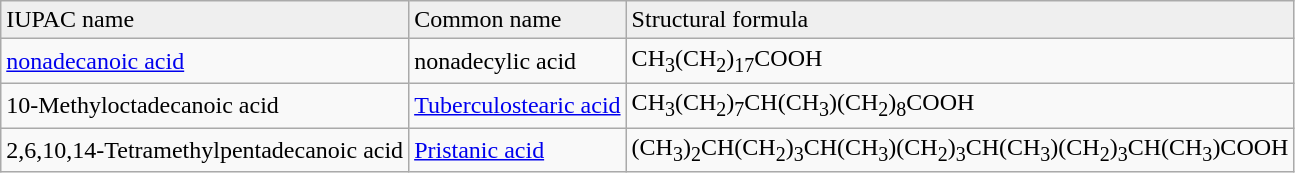<table class="wikitable">
<tr bgcolor="#efefef">
<td>IUPAC name</td>
<td>Common name</td>
<td>Structural formula</td>
</tr>
<tr>
<td><a href='#'>nonadecanoic acid</a></td>
<td>nonadecylic acid</td>
<td>CH<sub>3</sub>(CH<sub>2</sub>)<sub>17</sub>COOH</td>
</tr>
<tr>
<td>10-Methyloctadecanoic acid</td>
<td><a href='#'>Tuberculostearic acid</a></td>
<td>CH<sub>3</sub>(CH<sub>2</sub>)<sub>7</sub>CH(CH<sub>3</sub>)(CH<sub>2</sub>)<sub>8</sub>COOH</td>
</tr>
<tr>
<td>2,6,10,14-Tetramethylpentadecanoic acid</td>
<td><a href='#'>Pristanic acid</a></td>
<td>(CH<sub>3</sub>)<sub>2</sub>CH(CH<sub>2</sub>)<sub>3</sub>CH(CH<sub>3</sub>)(CH<sub>2</sub>)<sub>3</sub>CH(CH<sub>3</sub>)(CH<sub>2</sub>)<sub>3</sub>CH(CH<sub>3</sub>)COOH</td>
</tr>
</table>
